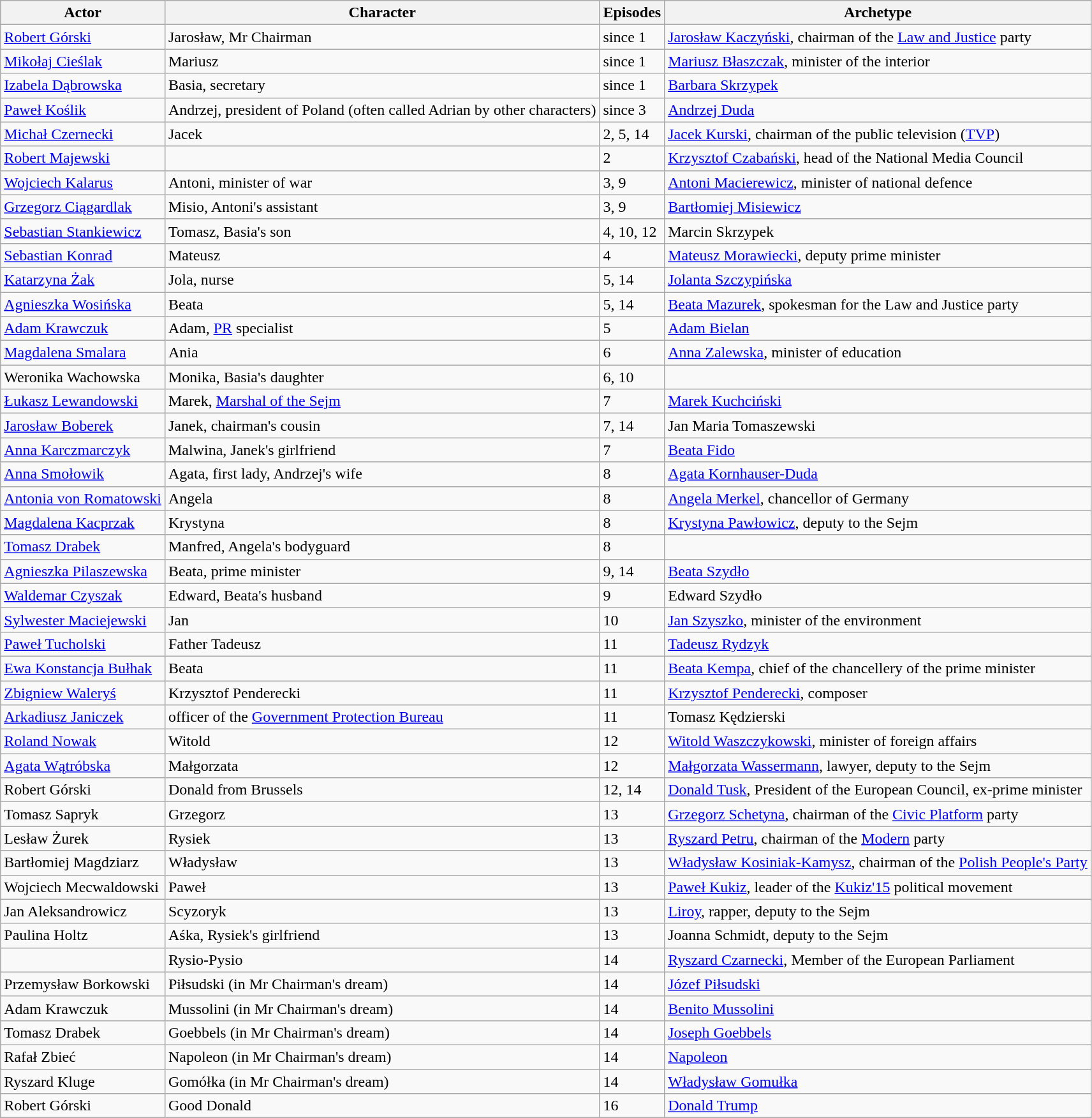<table class="wikitable">
<tr>
<th>Actor</th>
<th>Character</th>
<th>Episodes</th>
<th>Archetype</th>
</tr>
<tr>
<td><a href='#'>Robert Górski</a></td>
<td>Jarosław, Mr Chairman</td>
<td>since 1</td>
<td><a href='#'>Jarosław Kaczyński</a>, chairman of the <a href='#'>Law and Justice</a> party</td>
</tr>
<tr>
<td><a href='#'>Mikołaj Cieślak</a></td>
<td>Mariusz</td>
<td>since 1</td>
<td><a href='#'>Mariusz Błaszczak</a>, minister of the interior</td>
</tr>
<tr>
<td><a href='#'>Izabela Dąbrowska</a></td>
<td>Basia, secretary</td>
<td>since 1</td>
<td><a href='#'>Barbara Skrzypek</a></td>
</tr>
<tr>
<td><a href='#'>Paweł Koślik</a></td>
<td>Andrzej, president of Poland (often called Adrian by other characters)</td>
<td>since 3</td>
<td><a href='#'>Andrzej Duda</a></td>
</tr>
<tr>
<td><a href='#'>Michał Czernecki</a></td>
<td>Jacek</td>
<td>2, 5, 14</td>
<td><a href='#'>Jacek Kurski</a>, chairman of the public television (<a href='#'>TVP</a>)</td>
</tr>
<tr>
<td><a href='#'>Robert Majewski</a></td>
<td></td>
<td>2</td>
<td><a href='#'>Krzysztof Czabański</a>, head of the National Media Council</td>
</tr>
<tr>
<td><a href='#'>Wojciech Kalarus</a></td>
<td>Antoni, minister of war</td>
<td>3, 9</td>
<td><a href='#'>Antoni Macierewicz</a>, minister of national defence</td>
</tr>
<tr>
<td><a href='#'>Grzegorz Ciągardlak</a></td>
<td>Misio, Antoni's assistant</td>
<td>3, 9</td>
<td><a href='#'>Bartłomiej Misiewicz</a></td>
</tr>
<tr>
<td><a href='#'>Sebastian Stankiewicz</a></td>
<td>Tomasz, Basia's son</td>
<td>4, 10, 12</td>
<td>Marcin Skrzypek</td>
</tr>
<tr>
<td><a href='#'>Sebastian Konrad</a></td>
<td>Mateusz</td>
<td>4</td>
<td><a href='#'>Mateusz Morawiecki</a>, deputy prime minister</td>
</tr>
<tr>
<td><a href='#'>Katarzyna Żak</a></td>
<td>Jola, nurse</td>
<td>5, 14</td>
<td><a href='#'>Jolanta Szczypińska</a></td>
</tr>
<tr>
<td><a href='#'>Agnieszka Wosińska</a></td>
<td>Beata</td>
<td>5, 14</td>
<td><a href='#'>Beata Mazurek</a>, spokesman for the Law and Justice party</td>
</tr>
<tr>
<td><a href='#'>Adam Krawczuk</a></td>
<td>Adam, <a href='#'>PR</a> specialist</td>
<td>5</td>
<td><a href='#'>Adam Bielan</a></td>
</tr>
<tr>
<td><a href='#'>Magdalena Smalara</a></td>
<td>Ania</td>
<td>6</td>
<td><a href='#'>Anna Zalewska</a>, minister of education</td>
</tr>
<tr>
<td>Weronika Wachowska</td>
<td>Monika, Basia's daughter</td>
<td>6, 10</td>
<td></td>
</tr>
<tr>
<td><a href='#'>Łukasz Lewandowski</a></td>
<td>Marek, <a href='#'>Marshal of the Sejm</a></td>
<td>7</td>
<td><a href='#'>Marek Kuchciński</a></td>
</tr>
<tr>
<td><a href='#'>Jarosław&nbsp;Boberek</a></td>
<td>Janek, chairman's cousin</td>
<td>7, 14</td>
<td>Jan Maria Tomaszewski</td>
</tr>
<tr>
<td><a href='#'>Anna Karczmarczyk</a></td>
<td>Malwina, Janek's girlfriend</td>
<td>7</td>
<td><a href='#'>Beata Fido</a></td>
</tr>
<tr>
<td><a href='#'>Anna Smołowik</a></td>
<td>Agata, first lady, Andrzej's wife</td>
<td>8</td>
<td><a href='#'>Agata Kornhauser-Duda</a></td>
</tr>
<tr>
<td><a href='#'>Antonia von Romatowski</a></td>
<td>Angela</td>
<td>8</td>
<td><a href='#'>Angela Merkel</a>, chancellor of Germany</td>
</tr>
<tr>
<td><a href='#'>Magdalena Kacprzak</a></td>
<td>Krystyna</td>
<td>8</td>
<td><a href='#'>Krystyna Pawłowicz</a>, deputy to the Sejm</td>
</tr>
<tr>
<td><a href='#'>Tomasz Drabek</a></td>
<td>Manfred, Angela's bodyguard</td>
<td>8</td>
<td></td>
</tr>
<tr>
<td><a href='#'>Agnieszka Pilaszewska</a></td>
<td>Beata, prime minister</td>
<td>9, 14</td>
<td><a href='#'>Beata Szydło</a></td>
</tr>
<tr>
<td><a href='#'>Waldemar Czyszak</a></td>
<td>Edward, Beata's husband</td>
<td>9</td>
<td>Edward Szydło</td>
</tr>
<tr>
<td><a href='#'>Sylwester Maciejewski</a></td>
<td>Jan</td>
<td>10</td>
<td><a href='#'>Jan Szyszko</a>, minister of the environment</td>
</tr>
<tr>
<td><a href='#'>Paweł Tucholski</a></td>
<td>Father Tadeusz</td>
<td>11</td>
<td><a href='#'>Tadeusz Rydzyk</a></td>
</tr>
<tr>
<td><a href='#'>Ewa Konstancja Bułhak</a></td>
<td>Beata</td>
<td>11</td>
<td><a href='#'>Beata Kempa</a>, chief of the chancellery of the prime minister</td>
</tr>
<tr>
<td><a href='#'>Zbigniew Waleryś</a></td>
<td>Krzysztof Penderecki</td>
<td>11</td>
<td><a href='#'>Krzysztof Penderecki</a>, composer</td>
</tr>
<tr>
<td><a href='#'>Arkadiusz Janiczek</a></td>
<td>officer of the <a href='#'>Government Protection Bureau</a></td>
<td>11</td>
<td>Tomasz Kędzierski</td>
</tr>
<tr>
<td><a href='#'>Roland Nowak</a></td>
<td>Witold</td>
<td>12</td>
<td><a href='#'>Witold Waszczykowski</a>, minister of foreign affairs</td>
</tr>
<tr>
<td><a href='#'>Agata Wątróbska</a></td>
<td>Małgorzata</td>
<td>12</td>
<td><a href='#'>Małgorzata Wassermann</a>, lawyer, deputy to the Sejm</td>
</tr>
<tr>
<td>Robert Górski</td>
<td>Donald from Brussels</td>
<td>12, 14</td>
<td><a href='#'>Donald Tusk</a>, President of the European Council, ex-prime minister</td>
</tr>
<tr>
<td>Tomasz Sapryk</td>
<td>Grzegorz</td>
<td>13</td>
<td><a href='#'>Grzegorz Schetyna</a>, chairman of the <a href='#'>Civic Platform</a> party</td>
</tr>
<tr>
<td>Lesław Żurek</td>
<td>Rysiek</td>
<td>13</td>
<td><a href='#'>Ryszard Petru</a>, chairman of the <a href='#'>Modern</a> party</td>
</tr>
<tr>
<td>Bartłomiej Magdziarz</td>
<td>Władysław</td>
<td>13</td>
<td><a href='#'>Władysław Kosiniak-Kamysz</a>, chairman of the <a href='#'>Polish People's Party</a></td>
</tr>
<tr>
<td>Wojciech Mecwaldowski</td>
<td>Paweł</td>
<td>13</td>
<td><a href='#'>Paweł Kukiz</a>, leader of the <a href='#'>Kukiz'15</a> political movement</td>
</tr>
<tr>
<td>Jan Aleksandrowicz</td>
<td>Scyzoryk</td>
<td>13</td>
<td><a href='#'>Liroy</a>, rapper, deputy to the Sejm</td>
</tr>
<tr>
<td>Paulina Holtz</td>
<td>Aśka, Rysiek's girlfriend</td>
<td>13</td>
<td>Joanna Schmidt, deputy to the Sejm</td>
</tr>
<tr>
<td></td>
<td>Rysio-Pysio</td>
<td>14</td>
<td><a href='#'>Ryszard Czarnecki</a>, Member of the European Parliament</td>
</tr>
<tr>
<td>Przemysław Borkowski</td>
<td>Piłsudski (in Mr Chairman's dream)</td>
<td>14</td>
<td><a href='#'>Józef Piłsudski</a></td>
</tr>
<tr>
<td>Adam Krawczuk</td>
<td>Mussolini (in Mr Chairman's dream)</td>
<td>14</td>
<td><a href='#'>Benito Mussolini</a></td>
</tr>
<tr>
<td>Tomasz Drabek</td>
<td>Goebbels (in Mr Chairman's dream)</td>
<td>14</td>
<td><a href='#'>Joseph Goebbels</a></td>
</tr>
<tr>
<td>Rafał Zbieć</td>
<td>Napoleon (in Mr Chairman's dream)</td>
<td>14</td>
<td><a href='#'>Napoleon</a></td>
</tr>
<tr>
<td>Ryszard Kluge</td>
<td>Gomółka (in Mr Chairman's dream)</td>
<td>14</td>
<td><a href='#'>Władysław Gomułka</a></td>
</tr>
<tr>
<td>Robert Górski</td>
<td>Good Donald</td>
<td>16</td>
<td><a href='#'>Donald Trump</a></td>
</tr>
</table>
